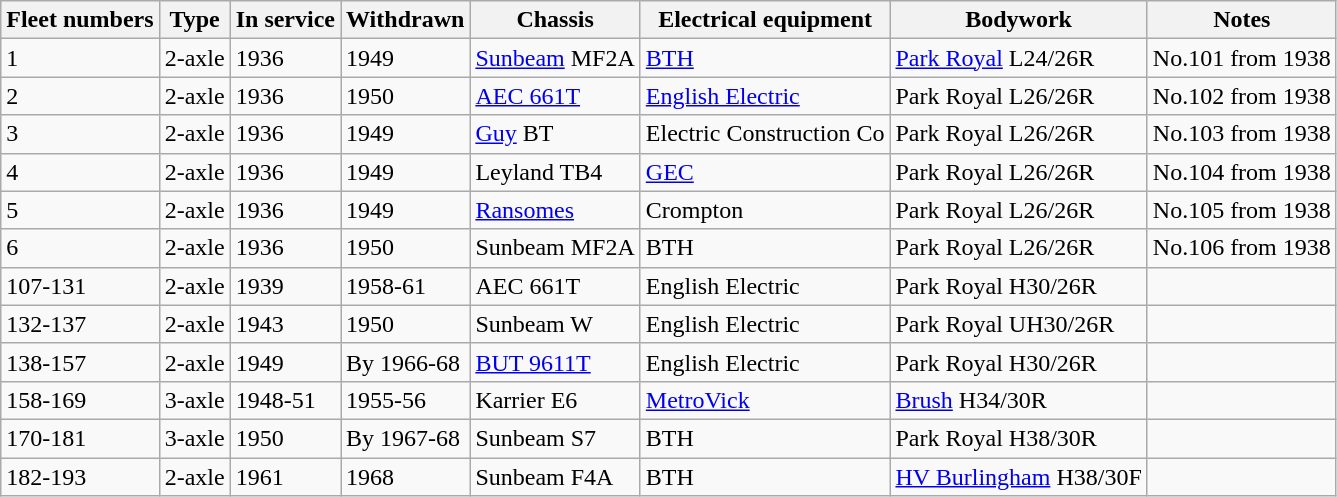<table class="wikitable">
<tr>
<th>Fleet numbers</th>
<th>Type</th>
<th>In service</th>
<th>Withdrawn</th>
<th>Chassis</th>
<th>Electrical equipment</th>
<th>Bodywork</th>
<th>Notes</th>
</tr>
<tr>
<td>1</td>
<td>2-axle</td>
<td>1936</td>
<td>1949</td>
<td><a href='#'>Sunbeam</a> MF2A</td>
<td><a href='#'>BTH</a></td>
<td><a href='#'>Park Royal</a> L24/26R</td>
<td>No.101 from 1938</td>
</tr>
<tr>
<td>2</td>
<td>2-axle</td>
<td>1936</td>
<td>1950</td>
<td><a href='#'>AEC 661T</a></td>
<td><a href='#'>English Electric</a></td>
<td>Park Royal L26/26R</td>
<td>No.102 from 1938</td>
</tr>
<tr>
<td>3</td>
<td>2-axle</td>
<td>1936</td>
<td>1949</td>
<td><a href='#'>Guy</a> BT</td>
<td>Electric Construction Co</td>
<td>Park Royal L26/26R</td>
<td>No.103 from 1938</td>
</tr>
<tr>
<td>4</td>
<td>2-axle</td>
<td>1936</td>
<td>1949</td>
<td>Leyland TB4</td>
<td><a href='#'>GEC</a></td>
<td>Park Royal L26/26R</td>
<td>No.104 from 1938</td>
</tr>
<tr>
<td>5</td>
<td>2-axle</td>
<td>1936</td>
<td>1949</td>
<td><a href='#'>Ransomes</a></td>
<td>Crompton</td>
<td>Park Royal L26/26R</td>
<td>No.105 from 1938</td>
</tr>
<tr>
<td>6</td>
<td>2-axle</td>
<td>1936</td>
<td>1950</td>
<td>Sunbeam MF2A</td>
<td>BTH</td>
<td>Park Royal L26/26R</td>
<td>No.106 from 1938</td>
</tr>
<tr>
<td>107-131</td>
<td>2-axle</td>
<td>1939</td>
<td>1958-61</td>
<td>AEC 661T</td>
<td>English Electric</td>
<td>Park Royal H30/26R</td>
<td></td>
</tr>
<tr>
<td>132-137</td>
<td>2-axle</td>
<td>1943</td>
<td>1950</td>
<td>Sunbeam W</td>
<td>English Electric</td>
<td>Park Royal UH30/26R</td>
<td></td>
</tr>
<tr>
<td>138-157</td>
<td>2-axle</td>
<td>1949</td>
<td>By 1966-68</td>
<td><a href='#'>BUT 9611T</a></td>
<td>English Electric</td>
<td>Park Royal H30/26R</td>
<td></td>
</tr>
<tr>
<td>158-169</td>
<td>3-axle</td>
<td>1948-51</td>
<td>1955-56</td>
<td>Karrier E6</td>
<td><a href='#'>MetroVick</a></td>
<td><a href='#'>Brush</a> H34/30R</td>
<td></td>
</tr>
<tr>
<td>170-181</td>
<td>3-axle</td>
<td>1950</td>
<td>By 1967-68</td>
<td>Sunbeam S7</td>
<td>BTH</td>
<td>Park Royal H38/30R</td>
<td></td>
</tr>
<tr>
<td>182-193</td>
<td>2-axle</td>
<td>1961</td>
<td>1968</td>
<td>Sunbeam F4A</td>
<td>BTH</td>
<td><a href='#'>HV Burlingham</a> H38/30F</td>
<td></td>
</tr>
</table>
